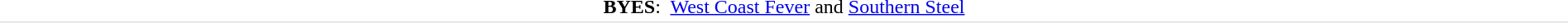<table style="text-align:center; border-bottom:1px solid #E0E0E0" width=100%>
<tr>
<td><strong>BYES</strong>:  <a href='#'>West Coast Fever</a> and <a href='#'>Southern Steel</a></td>
</tr>
</table>
